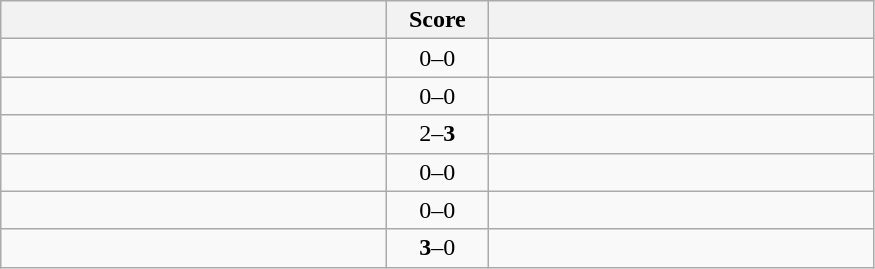<table class="wikitable" style="text-align: center;">
<tr>
<th width=250></th>
<th width=60>Score</th>
<th width=250></th>
</tr>
<tr>
<td align=left></td>
<td>0–0</td>
<td align=left></td>
</tr>
<tr>
<td align=left></td>
<td>0–0</td>
<td align=left></td>
</tr>
<tr>
<td align=left></td>
<td>2–<strong>3</strong></td>
<td align=left><strong></strong></td>
</tr>
<tr>
<td align=left></td>
<td>0–0</td>
<td align=left></td>
</tr>
<tr>
<td align=left></td>
<td>0–0</td>
<td align=left></td>
</tr>
<tr>
<td align=left><strong></strong></td>
<td><strong>3</strong>–0</td>
<td align=left></td>
</tr>
</table>
